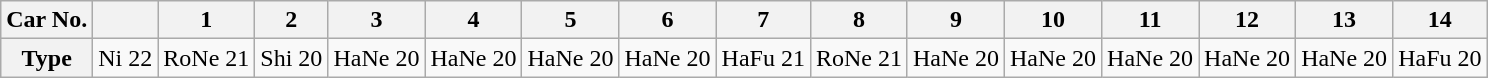<table class="wikitable">
<tr>
<th>Car No.</th>
<th> </th>
<th>1</th>
<th>2</th>
<th>3</th>
<th>4</th>
<th>5</th>
<th>6</th>
<th>7</th>
<th>8</th>
<th>9</th>
<th>10</th>
<th>11</th>
<th>12</th>
<th>13</th>
<th>14</th>
</tr>
<tr>
<th>Type</th>
<td>Ni 22</td>
<td>RoNe 21</td>
<td>Shi 20</td>
<td>HaNe 20</td>
<td>HaNe 20</td>
<td>HaNe 20</td>
<td>HaNe 20</td>
<td>HaFu 21</td>
<td>RoNe 21</td>
<td>HaNe 20</td>
<td>HaNe 20</td>
<td>HaNe 20</td>
<td>HaNe 20</td>
<td>HaNe 20</td>
<td>HaFu 20</td>
</tr>
</table>
